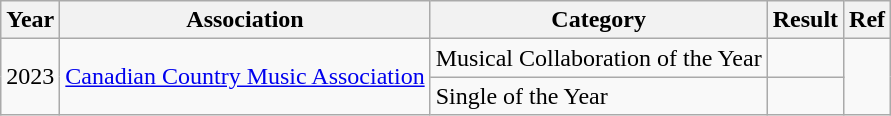<table class="wikitable">
<tr>
<th>Year</th>
<th>Association</th>
<th>Category</th>
<th>Result</th>
<th>Ref</th>
</tr>
<tr>
<td rowspan="2">2023</td>
<td rowspan="2"><a href='#'>Canadian Country Music Association</a></td>
<td>Musical Collaboration of the Year</td>
<td></td>
<td rowspan="2"></td>
</tr>
<tr>
<td>Single of the Year</td>
<td></td>
</tr>
</table>
